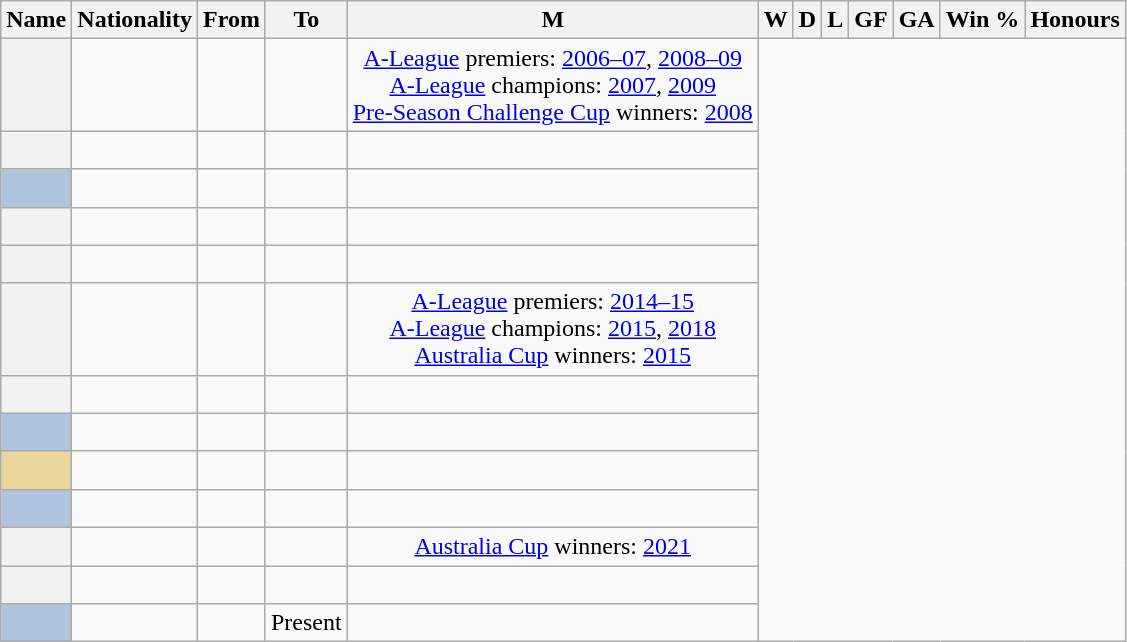<table class="wikitable plainrowheaders sortable" style="text-align:center">
<tr>
<th>Name</th>
<th>Nationality</th>
<th>From</th>
<th>To</th>
<th>M</th>
<th>W</th>
<th>D</th>
<th>L</th>
<th>GF</th>
<th>GA</th>
<th>Win %</th>
<th class="unsortable">Honours</th>
</tr>
<tr>
<th scope=row style=text-align:left></th>
<td align=left></td>
<td align=left></td>
<td align=left><br></td>
<td><a href='#'>A-League</a> premiers: <a href='#'>2006–07</a>, <a href='#'>2008–09</a><br><a href='#'>A-League</a> champions: <a href='#'>2007</a>, <a href='#'>2009</a><br><a href='#'>Pre-Season Challenge Cup</a> winners: <a href='#'>2008</a></td>
</tr>
<tr>
<th scope=row style=text-align:left></th>
<td align=left></td>
<td align=left></td>
<td align=left><br></td>
<td></td>
</tr>
<tr>
<th scope=row style=background:#B0C4DE> </th>
<td align=left></td>
<td align=left></td>
<td align=left><br></td>
<td></td>
</tr>
<tr>
<th scope=row style=text-align:left></th>
<td align=left></td>
<td align=left></td>
<td align=left><br></td>
<td></td>
</tr>
<tr>
<th scope=row style=text-align:left></th>
<td align=left></td>
<td align=left></td>
<td align=left><br></td>
<td></td>
</tr>
<tr>
<th scope=row style=text-align:left></th>
<td align=left></td>
<td align=left></td>
<td align=left><br></td>
<td><a href='#'>A-League</a> premiers: <a href='#'>2014–15</a><br><a href='#'>A-League</a> champions: <a href='#'>2015</a>, <a href='#'>2018</a><br><a href='#'>Australia Cup</a> winners: <a href='#'>2015</a></td>
</tr>
<tr>
<th scope=row style=text-align:left></th>
<td align=left></td>
<td align=left></td>
<td align=left><br></td>
<td></td>
</tr>
<tr>
<th scope=row style=background:#B0C4DE> </th>
<td align=left></td>
<td align=left></td>
<td align=left><br></td>
<td></td>
</tr>
<tr>
<th scope=row style=background:#EBD79B> </th>
<td align=left></td>
<td align=left></td>
<td align=left><br></td>
<td></td>
</tr>
<tr>
<th scope=row style=background:#B0C4DE> </th>
<td align=left></td>
<td align=left></td>
<td align=left><br></td>
<td></td>
</tr>
<tr>
<th scope=row style=text-align:left></th>
<td align=left></td>
<td align=left></td>
<td align=left><br></td>
<td><a href='#'>Australia Cup</a> winners: <a href='#'>2021</a></td>
</tr>
<tr>
<th scope=row style=text-align:left></th>
<td align=left></td>
<td align=left></td>
<td align=left><br></td>
<td></td>
</tr>
<tr>
<th scope=row style=background:#B0C4DE> </th>
<td align=left></td>
<td align=left></td>
<td align=left>Present<br></td>
<td></td>
</tr>
</table>
